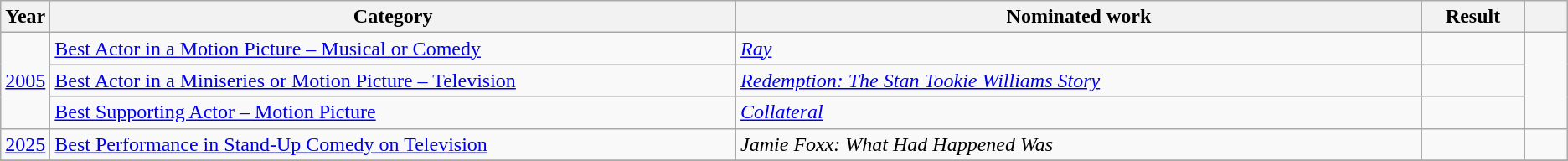<table class=wikitable>
<tr>
<th scope="col" style="width:1em;">Year</th>
<th scope="col" style="width:39em;">Category</th>
<th scope="col" style="width:39em;">Nominated work</th>
<th scope="col" style="width:5em;">Result</th>
<th scope="col" style="width:2em;"></th>
</tr>
<tr>
<td rowspan="3"><a href='#'>2005</a></td>
<td><a href='#'>Best Actor in a Motion Picture – Musical or Comedy</a></td>
<td><em><a href='#'>Ray</a></em></td>
<td></td>
<td rowspan="3"></td>
</tr>
<tr>
<td><a href='#'>Best Actor in a Miniseries or Motion Picture – Television</a></td>
<td><em><a href='#'>Redemption: The Stan Tookie Williams Story</a></em></td>
<td></td>
</tr>
<tr>
<td><a href='#'>Best Supporting Actor – Motion Picture</a></td>
<td><em><a href='#'>Collateral</a></em></td>
<td></td>
</tr>
<tr>
<td><a href='#'>2025</a></td>
<td><a href='#'>Best Performance in Stand-Up Comedy on Television</a></td>
<td><em>Jamie Foxx: What Had Happened Was</em></td>
<td></td>
<td></td>
</tr>
<tr>
</tr>
</table>
